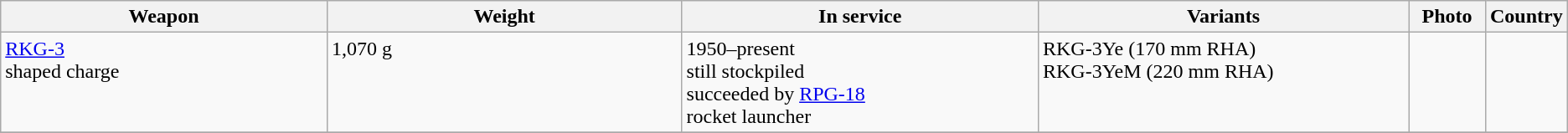<table class="wikitable">
<tr>
<th style="width:22%;", align=left>Weapon</th>
<th style="width:24%;", align=left>Weight</th>
<th style="width:24%;", align=left>In service</th>
<th style="width:25%;", align=left>Variants</th>
<th style="width:29%;">Photo</th>
<th style="width:16%;", align=left>Country</th>
</tr>
<tr>
<td align=left, valign=top><a href='#'>RKG-3</a><br>shaped charge</td>
<td align=left, valign=top>1,070 g</td>
<td align=left, valign=top>1950–present<br>still stockpiled<br>succeeded by <a href='#'>RPG-18</a><br>rocket launcher</td>
<td align=left, valign=top>RKG-3Ye (170 mm RHA)<br>RKG-3YeM (220 mm RHA)</td>
<td align=center></td>
<td></td>
</tr>
<tr>
</tr>
</table>
